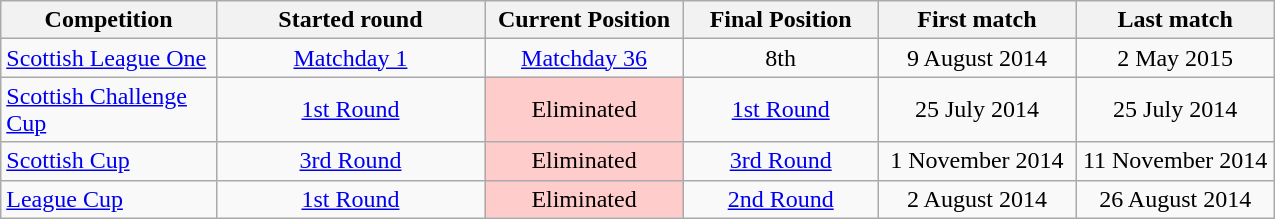<table class="wikitable" style="text-align:center; width:850px;">
<tr>
<th style="text-align:center; width:150px;">Competition</th>
<th style="text-align:center; width:200px;">Started round</th>
<th style="text-align:center; width:140px;">Current Position</th>
<th style="text-align:center; width:140px;">Final Position</th>
<th style="text-align:center; width:140px;">First match</th>
<th style="text-align:center; width:140px;">Last match</th>
</tr>
<tr>
<td style="text-align:left;"><a href='#'>Scottish League One</a></td>
<td><a href='#'>Matchday 1</a></td>
<td><a href='#'>Matchday 36</a></td>
<td>8th</td>
<td>9 August 2014</td>
<td>2 May 2015</td>
</tr>
<tr>
<td style="text-align:left;"><a href='#'>Scottish Challenge Cup</a></td>
<td><a href='#'>1st Round</a></td>
<td style=" background-color:#ffcccc;">Eliminated</td>
<td><a href='#'>1st Round</a></td>
<td>25 July 2014</td>
<td>25 July 2014</td>
</tr>
<tr>
<td style="text-align:left;"><a href='#'>Scottish Cup</a></td>
<td><a href='#'>3rd Round</a></td>
<td style=" background-color:#ffcccc;">Eliminated</td>
<td><a href='#'>3rd Round</a></td>
<td>1 November 2014</td>
<td>11 November 2014</td>
</tr>
<tr>
<td style="text-align:left;"><a href='#'>League Cup</a></td>
<td><a href='#'>1st Round</a></td>
<td style=" background-color:#ffcccc;">Eliminated</td>
<td><a href='#'>2nd Round</a></td>
<td>2 August 2014</td>
<td>26 August 2014</td>
</tr>
</table>
